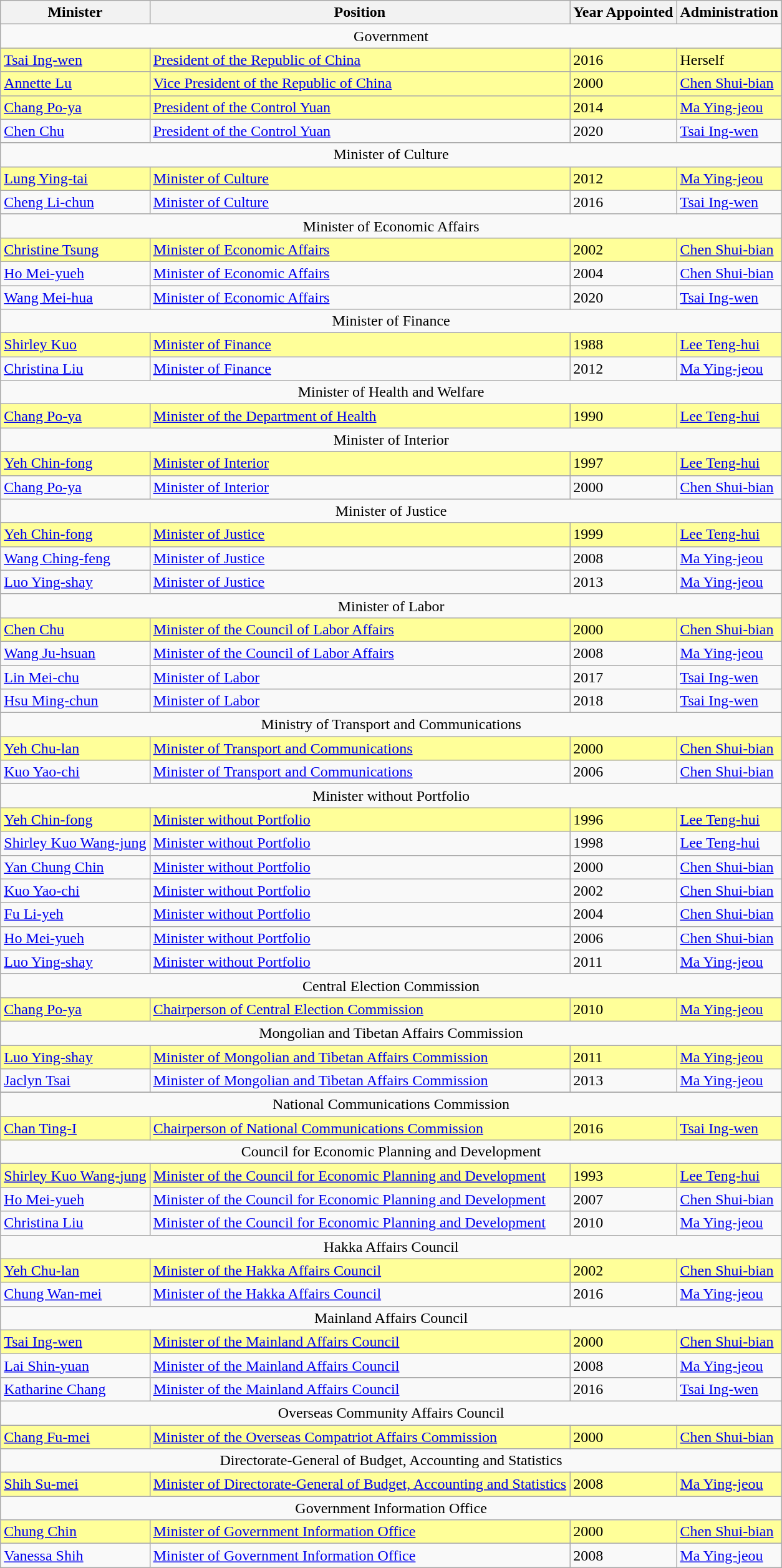<table class="wikitable sortable">
<tr>
<th>Minister</th>
<th>Position</th>
<th>Year Appointed</th>
<th>Administration</th>
</tr>
<tr>
<td colspan=4 align=center>Government</td>
</tr>
<tr bgcolor="#FFFF99">
<td><a href='#'>Tsai Ing-wen</a></td>
<td><a href='#'>President of the Republic of China</a></td>
<td>2016</td>
<td>Herself</td>
</tr>
<tr bgcolor="#FFFF99">
<td><a href='#'>Annette Lu</a></td>
<td><a href='#'>Vice President of the Republic of China</a></td>
<td>2000</td>
<td><a href='#'>Chen Shui-bian</a></td>
</tr>
<tr bgcolor="#FFFF99">
<td><a href='#'>Chang Po-ya</a></td>
<td><a href='#'>President of the Control Yuan</a></td>
<td>2014</td>
<td><a href='#'>Ma Ying-jeou</a></td>
</tr>
<tr>
<td><a href='#'>Chen Chu</a></td>
<td><a href='#'>President of the Control Yuan</a></td>
<td>2020</td>
<td><a href='#'>Tsai Ing-wen</a></td>
</tr>
<tr>
<td colspan=4 align=center>Minister of Culture</td>
</tr>
<tr bgcolor="#FFFF99">
<td><a href='#'>Lung Ying-tai</a></td>
<td><a href='#'>Minister of Culture</a></td>
<td>2012</td>
<td><a href='#'>Ma Ying-jeou</a></td>
</tr>
<tr>
<td><a href='#'>Cheng Li-chun</a></td>
<td><a href='#'>Minister of Culture</a></td>
<td>2016</td>
<td><a href='#'>Tsai Ing-wen</a></td>
</tr>
<tr>
<td colspan=4 align=center>Minister of Economic Affairs</td>
</tr>
<tr bgcolor="#FFFF99">
<td><a href='#'>Christine Tsung</a></td>
<td><a href='#'>Minister of Economic Affairs</a></td>
<td>2002</td>
<td><a href='#'>Chen Shui-bian</a></td>
</tr>
<tr>
<td><a href='#'>Ho Mei-yueh</a></td>
<td><a href='#'>Minister of Economic Affairs</a></td>
<td>2004</td>
<td><a href='#'>Chen Shui-bian</a></td>
</tr>
<tr>
<td><a href='#'>Wang Mei-hua</a></td>
<td><a href='#'>Minister of Economic Affairs</a></td>
<td>2020</td>
<td><a href='#'>Tsai Ing-wen</a></td>
</tr>
<tr>
<td colspan=4 align=center>Minister of Finance</td>
</tr>
<tr bgcolor="#FFFF99">
<td><a href='#'>Shirley Kuo</a></td>
<td><a href='#'>Minister of Finance</a></td>
<td>1988</td>
<td><a href='#'>Lee Teng-hui</a></td>
</tr>
<tr>
<td><a href='#'>Christina Liu</a></td>
<td><a href='#'>Minister of Finance</a></td>
<td>2012</td>
<td><a href='#'>Ma Ying-jeou</a><br></td>
</tr>
<tr>
<td colspan=4 align=center>Minister of Health and Welfare</td>
</tr>
<tr bgcolor="#FFFF99">
<td><a href='#'>Chang Po-ya</a></td>
<td><a href='#'>Minister of the Department of Health</a></td>
<td>1990</td>
<td><a href='#'>Lee Teng-hui</a></td>
</tr>
<tr>
<td colspan=4 align=center>Minister of Interior</td>
</tr>
<tr bgcolor="#FFFF99">
<td><a href='#'>Yeh Chin-fong</a></td>
<td><a href='#'>Minister of Interior</a></td>
<td>1997</td>
<td><a href='#'>Lee Teng-hui</a></td>
</tr>
<tr>
<td><a href='#'>Chang Po-ya</a></td>
<td><a href='#'>Minister of Interior</a></td>
<td>2000</td>
<td><a href='#'>Chen Shui-bian</a></td>
</tr>
<tr>
<td colspan=4 align=center>Minister of Justice</td>
</tr>
<tr bgcolor="#FFFF99">
<td><a href='#'>Yeh Chin-fong</a></td>
<td><a href='#'>Minister of Justice</a></td>
<td>1999</td>
<td><a href='#'>Lee Teng-hui</a></td>
</tr>
<tr>
<td><a href='#'>Wang Ching-feng</a></td>
<td><a href='#'>Minister of Justice</a></td>
<td>2008</td>
<td><a href='#'>Ma Ying-jeou</a></td>
</tr>
<tr>
<td><a href='#'>Luo Ying-shay</a></td>
<td><a href='#'>Minister of Justice</a></td>
<td>2013</td>
<td><a href='#'>Ma Ying-jeou</a></td>
</tr>
<tr>
<td colspan=4 align=center>Minister of Labor</td>
</tr>
<tr bgcolor="#FFFF99">
<td><a href='#'>Chen Chu</a></td>
<td><a href='#'>Minister of the Council of Labor Affairs</a></td>
<td>2000</td>
<td><a href='#'>Chen Shui-bian</a></td>
</tr>
<tr>
<td><a href='#'>Wang Ju-hsuan</a></td>
<td><a href='#'>Minister of the Council of Labor Affairs</a></td>
<td>2008</td>
<td><a href='#'>Ma Ying-jeou</a></td>
</tr>
<tr>
<td><a href='#'>Lin Mei-chu</a></td>
<td><a href='#'>Minister of Labor</a></td>
<td>2017</td>
<td><a href='#'>Tsai Ing-wen</a></td>
</tr>
<tr>
<td><a href='#'>Hsu Ming-chun</a></td>
<td><a href='#'>Minister of Labor</a></td>
<td>2018</td>
<td><a href='#'>Tsai Ing-wen</a></td>
</tr>
<tr>
<td colspan=4 align=center>Ministry of Transport and Communications</td>
</tr>
<tr bgcolor="#FFFF99">
<td><a href='#'>Yeh Chu-lan</a></td>
<td><a href='#'>Minister of Transport and Communications</a></td>
<td>2000</td>
<td><a href='#'>Chen Shui-bian</a></td>
</tr>
<tr>
<td><a href='#'>Kuo Yao-chi</a></td>
<td><a href='#'>Minister of Transport and Communications</a></td>
<td>2006</td>
<td><a href='#'>Chen Shui-bian</a></td>
</tr>
<tr>
<td colspan=4 align=center>Minister without Portfolio</td>
</tr>
<tr bgcolor="#FFFF99">
<td><a href='#'>Yeh Chin-fong</a></td>
<td><a href='#'>Minister without Portfolio</a></td>
<td>1996</td>
<td><a href='#'>Lee Teng-hui</a></td>
</tr>
<tr>
<td><a href='#'>Shirley Kuo Wang-jung</a></td>
<td><a href='#'>Minister without Portfolio</a></td>
<td>1998</td>
<td><a href='#'>Lee Teng-hui</a></td>
</tr>
<tr>
<td><a href='#'>Yan Chung Chin</a></td>
<td><a href='#'>Minister without Portfolio</a></td>
<td>2000</td>
<td><a href='#'>Chen Shui-bian</a></td>
</tr>
<tr>
<td><a href='#'>Kuo Yao-chi</a></td>
<td><a href='#'>Minister without Portfolio</a></td>
<td>2002</td>
<td><a href='#'>Chen Shui-bian</a></td>
</tr>
<tr>
<td><a href='#'>Fu Li-yeh</a></td>
<td><a href='#'>Minister without Portfolio</a></td>
<td>2004</td>
<td><a href='#'>Chen Shui-bian</a></td>
</tr>
<tr>
<td><a href='#'>Ho Mei-yueh</a></td>
<td><a href='#'>Minister without Portfolio</a></td>
<td>2006</td>
<td><a href='#'>Chen Shui-bian</a></td>
</tr>
<tr>
<td><a href='#'>Luo Ying-shay</a></td>
<td><a href='#'>Minister without Portfolio</a></td>
<td>2011</td>
<td><a href='#'>Ma Ying-jeou</a></td>
</tr>
<tr>
<td colspan=4 align=center>Central Election Commission</td>
</tr>
<tr bgcolor="#FFFF99">
<td><a href='#'>Chang Po-ya</a></td>
<td><a href='#'>Chairperson of Central Election Commission</a></td>
<td>2010</td>
<td><a href='#'>Ma Ying-jeou</a></td>
</tr>
<tr>
<td colspan=4 align=center>Mongolian and Tibetan Affairs Commission</td>
</tr>
<tr bgcolor="#FFFF99">
<td><a href='#'>Luo Ying-shay</a></td>
<td><a href='#'>Minister of Mongolian and Tibetan Affairs Commission</a></td>
<td>2011</td>
<td><a href='#'>Ma Ying-jeou</a></td>
</tr>
<tr>
<td><a href='#'>Jaclyn Tsai</a></td>
<td><a href='#'>Minister of Mongolian and Tibetan Affairs Commission</a></td>
<td>2013</td>
<td><a href='#'>Ma Ying-jeou</a></td>
</tr>
<tr>
</tr>
<tr>
<td colspan=4 align=center>National Communications Commission</td>
</tr>
<tr bgcolor="#FFFF99">
<td><a href='#'>Chan Ting-I</a></td>
<td><a href='#'>Chairperson of National Communications Commission</a></td>
<td>2016</td>
<td><a href='#'>Tsai Ing-wen</a></td>
</tr>
<tr>
<td colspan=4 align=center>Council for Economic Planning and Development</td>
</tr>
<tr bgcolor="#FFFF99">
<td><a href='#'>Shirley Kuo Wang-jung</a></td>
<td><a href='#'>Minister of the Council for Economic Planning and Development</a></td>
<td>1993</td>
<td><a href='#'>Lee Teng-hui</a></td>
</tr>
<tr>
<td><a href='#'>Ho Mei-yueh</a></td>
<td><a href='#'>Minister of the Council for Economic Planning and Development</a></td>
<td>2007</td>
<td><a href='#'>Chen Shui-bian</a></td>
</tr>
<tr>
<td><a href='#'>Christina Liu</a></td>
<td><a href='#'>Minister of the Council for Economic Planning and Development</a></td>
<td>2010</td>
<td><a href='#'>Ma Ying-jeou</a></td>
</tr>
<tr>
<td colspan=4 align=center>Hakka Affairs Council</td>
</tr>
<tr bgcolor="#FFFF99">
<td><a href='#'>Yeh Chu-lan</a></td>
<td><a href='#'>Minister of the Hakka Affairs Council</a></td>
<td>2002</td>
<td><a href='#'>Chen Shui-bian</a></td>
</tr>
<tr>
<td><a href='#'>Chung Wan-mei</a></td>
<td><a href='#'>Minister of the Hakka Affairs Council</a></td>
<td>2016</td>
<td><a href='#'>Ma Ying-jeou</a></td>
</tr>
<tr>
<td colspan=4 align=center>Mainland Affairs Council</td>
</tr>
<tr bgcolor="#FFFF99">
<td><a href='#'>Tsai Ing-wen</a></td>
<td><a href='#'>Minister of the Mainland Affairs Council</a></td>
<td>2000</td>
<td><a href='#'>Chen Shui-bian</a></td>
</tr>
<tr>
<td><a href='#'>Lai Shin-yuan</a></td>
<td><a href='#'>Minister of the Mainland Affairs Council</a></td>
<td>2008</td>
<td><a href='#'>Ma Ying-jeou</a></td>
</tr>
<tr>
<td><a href='#'>Katharine Chang</a></td>
<td><a href='#'>Minister of the Mainland Affairs Council</a></td>
<td>2016</td>
<td><a href='#'>Tsai Ing-wen</a></td>
</tr>
<tr>
<td colspan=4 align=center>Overseas Community Affairs Council</td>
</tr>
<tr bgcolor="#FFFF99">
<td><a href='#'>Chang Fu-mei</a></td>
<td><a href='#'>Minister of the Overseas Compatriot Affairs Commission</a></td>
<td>2000</td>
<td><a href='#'>Chen Shui-bian</a></td>
</tr>
<tr>
<td colspan=4 align=center>Directorate-General of Budget, Accounting and Statistics</td>
</tr>
<tr bgcolor="#FFFF99">
<td><a href='#'>Shih Su-mei</a></td>
<td><a href='#'>Minister of Directorate-General of Budget, Accounting and Statistics</a></td>
<td>2008</td>
<td><a href='#'>Ma Ying-jeou</a></td>
</tr>
<tr>
<td colspan=4 align=center>Government Information Office</td>
</tr>
<tr bgcolor="#FFFF99">
<td><a href='#'>Chung Chin</a></td>
<td><a href='#'>Minister of Government Information Office</a></td>
<td>2000</td>
<td><a href='#'>Chen Shui-bian</a></td>
</tr>
<tr>
<td><a href='#'>Vanessa Shih</a></td>
<td><a href='#'>Minister of Government Information Office</a></td>
<td>2008</td>
<td><a href='#'>Ma Ying-jeou</a></td>
</tr>
</table>
